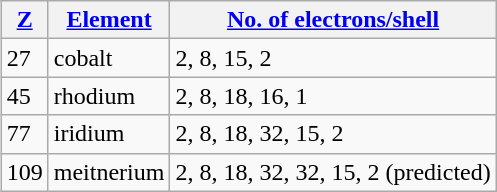<table class="wikitable" style="float: right; margin: 0; margin-left: 1em;">
<tr>
<th><a href='#'>Z</a></th>
<th><a href='#'>Element</a></th>
<th><a href='#'>No. of electrons/shell</a></th>
</tr>
<tr>
<td>27</td>
<td>cobalt</td>
<td>2, 8, 15, 2</td>
</tr>
<tr>
<td>45</td>
<td>rhodium</td>
<td>2, 8, 18, 16, 1</td>
</tr>
<tr>
<td>77</td>
<td>iridium</td>
<td>2, 8, 18, 32, 15, 2</td>
</tr>
<tr>
<td>109</td>
<td>meitnerium</td>
<td>2, 8, 18, 32, 32, 15, 2 (predicted)</td>
</tr>
</table>
